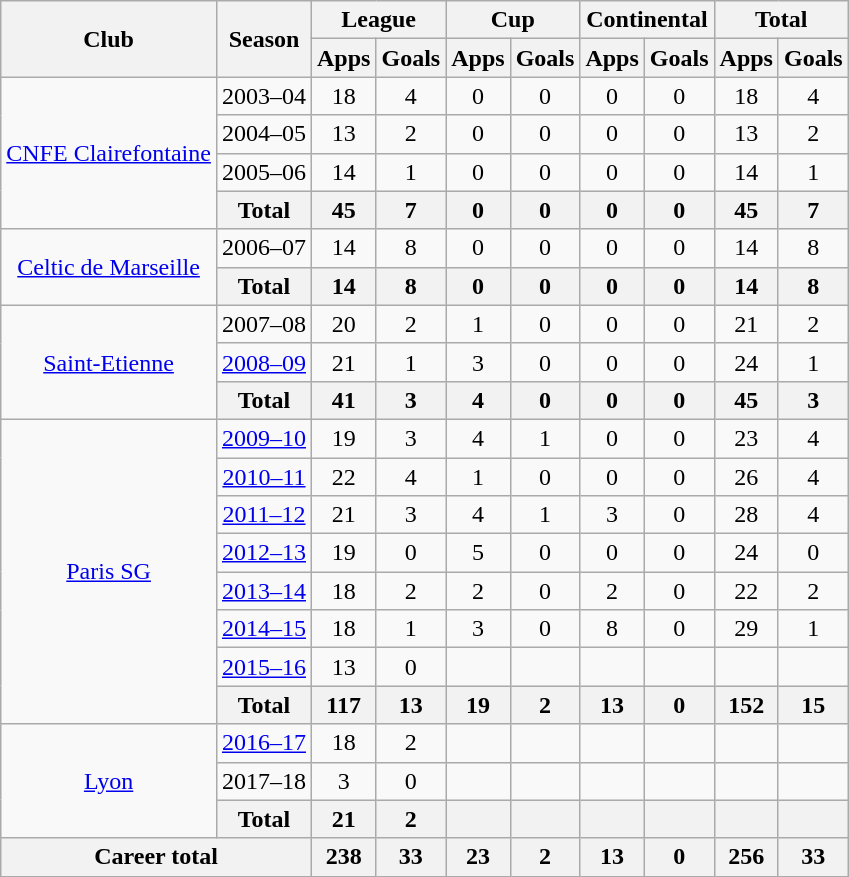<table class="wikitable" style="text-align: center;">
<tr>
<th rowspan="2">Club</th>
<th rowspan="2">Season</th>
<th colspan="2">League</th>
<th colspan="2">Cup</th>
<th colspan="2">Continental</th>
<th colspan="2">Total</th>
</tr>
<tr>
<th>Apps</th>
<th>Goals</th>
<th>Apps</th>
<th>Goals</th>
<th>Apps</th>
<th>Goals</th>
<th>Apps</th>
<th>Goals</th>
</tr>
<tr>
<td rowspan="4" valign="center"><a href='#'>CNFE Clairefontaine</a></td>
<td>2003–04</td>
<td>18</td>
<td>4</td>
<td>0</td>
<td>0</td>
<td>0</td>
<td>0</td>
<td>18</td>
<td>4</td>
</tr>
<tr>
<td>2004–05</td>
<td>13</td>
<td>2</td>
<td>0</td>
<td>0</td>
<td>0</td>
<td>0</td>
<td>13</td>
<td>2</td>
</tr>
<tr>
<td>2005–06</td>
<td>14</td>
<td>1</td>
<td>0</td>
<td>0</td>
<td>0</td>
<td>0</td>
<td>14</td>
<td>1</td>
</tr>
<tr>
<th>Total</th>
<th>45</th>
<th>7</th>
<th>0</th>
<th>0</th>
<th>0</th>
<th>0</th>
<th>45</th>
<th>7</th>
</tr>
<tr>
<td rowspan="2" valign="center"><a href='#'>Celtic de Marseille</a></td>
<td>2006–07</td>
<td>14</td>
<td>8</td>
<td>0</td>
<td>0</td>
<td>0</td>
<td>0</td>
<td>14</td>
<td>8</td>
</tr>
<tr>
<th>Total</th>
<th>14</th>
<th>8</th>
<th>0</th>
<th>0</th>
<th>0</th>
<th>0</th>
<th>14</th>
<th>8</th>
</tr>
<tr>
<td rowspan="3" valign="center"><a href='#'>Saint-Etienne</a></td>
<td>2007–08</td>
<td>20</td>
<td>2</td>
<td>1</td>
<td>0</td>
<td>0</td>
<td>0</td>
<td>21</td>
<td>2</td>
</tr>
<tr>
<td><a href='#'>2008–09</a></td>
<td>21</td>
<td>1</td>
<td>3</td>
<td>0</td>
<td>0</td>
<td>0</td>
<td>24</td>
<td>1</td>
</tr>
<tr>
<th>Total</th>
<th>41</th>
<th>3</th>
<th>4</th>
<th>0</th>
<th>0</th>
<th>0</th>
<th>45</th>
<th>3</th>
</tr>
<tr>
<td rowspan="8" valign="center"><a href='#'>Paris SG</a></td>
<td><a href='#'>2009–10</a></td>
<td>19</td>
<td>3</td>
<td>4</td>
<td>1</td>
<td>0</td>
<td>0</td>
<td>23</td>
<td>4</td>
</tr>
<tr>
<td><a href='#'>2010–11</a></td>
<td>22</td>
<td>4</td>
<td>1</td>
<td>0</td>
<td>0</td>
<td>0</td>
<td>26</td>
<td>4</td>
</tr>
<tr>
<td><a href='#'>2011–12</a></td>
<td>21</td>
<td>3</td>
<td>4</td>
<td>1</td>
<td>3</td>
<td>0</td>
<td>28</td>
<td>4</td>
</tr>
<tr>
<td><a href='#'>2012–13</a></td>
<td>19</td>
<td>0</td>
<td>5</td>
<td>0</td>
<td>0</td>
<td>0</td>
<td>24</td>
<td>0</td>
</tr>
<tr>
<td><a href='#'>2013–14</a></td>
<td>18</td>
<td>2</td>
<td>2</td>
<td>0</td>
<td>2</td>
<td>0</td>
<td>22</td>
<td>2</td>
</tr>
<tr>
<td><a href='#'>2014–15</a></td>
<td>18</td>
<td>1</td>
<td>3</td>
<td>0</td>
<td>8</td>
<td>0</td>
<td>29</td>
<td>1</td>
</tr>
<tr>
<td><a href='#'>2015–16</a></td>
<td>13</td>
<td>0</td>
<td></td>
<td></td>
<td></td>
<td></td>
<td></td>
<td></td>
</tr>
<tr>
<th>Total</th>
<th>117</th>
<th>13</th>
<th>19</th>
<th>2</th>
<th>13</th>
<th>0</th>
<th>152</th>
<th>15</th>
</tr>
<tr>
<td rowspan="3"><a href='#'>Lyon</a></td>
<td><a href='#'>2016–17</a></td>
<td>18</td>
<td>2</td>
<td></td>
<td></td>
<td></td>
<td></td>
<td></td>
<td></td>
</tr>
<tr>
<td>2017–18</td>
<td>3</td>
<td>0</td>
<td></td>
<td></td>
<td></td>
<td></td>
<td></td>
<td></td>
</tr>
<tr>
<th>Total</th>
<th>21</th>
<th>2</th>
<th></th>
<th></th>
<th></th>
<th></th>
<th></th>
<th></th>
</tr>
<tr>
<th colspan="2">Career total</th>
<th>238</th>
<th>33</th>
<th>23</th>
<th>2</th>
<th>13</th>
<th>0</th>
<th>256</th>
<th>33</th>
</tr>
</table>
